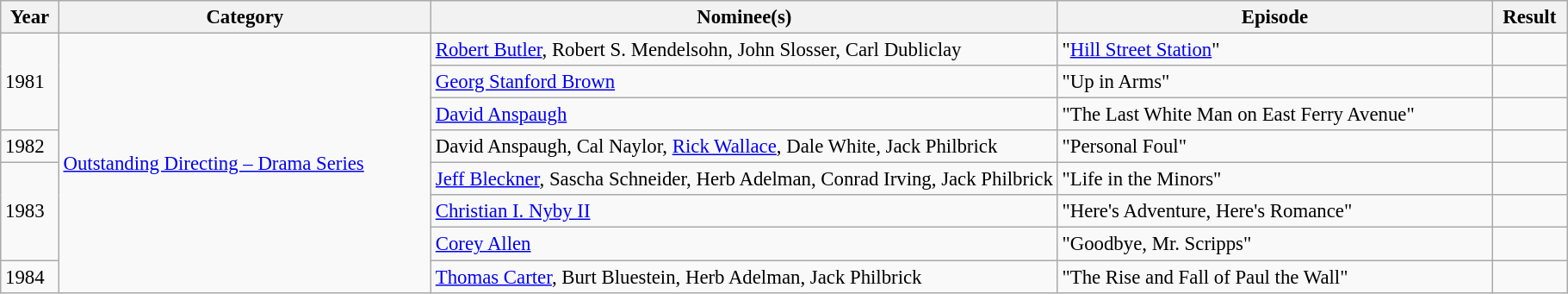<table class="wikitable" style="font-size: 95%">
<tr>
<th>Year</th>
<th>Category</th>
<th style="width:40%;">Nominee(s)</th>
<th>Episode</th>
<th>Result</th>
</tr>
<tr>
<td rowspan=3>1981</td>
<td rowspan=8><a href='#'>Outstanding Directing – Drama Series</a></td>
<td><a href='#'>Robert Butler</a>, Robert S. Mendelsohn, John Slosser, Carl Dubliclay</td>
<td>"<a href='#'>Hill Street Station</a>"</td>
<td></td>
</tr>
<tr>
<td><a href='#'>Georg Stanford Brown</a></td>
<td>"Up in Arms"</td>
<td></td>
</tr>
<tr>
<td><a href='#'>David Anspaugh</a></td>
<td>"The Last White Man on East Ferry Avenue"</td>
<td></td>
</tr>
<tr>
<td>1982</td>
<td>David Anspaugh, Cal Naylor, <a href='#'>Rick Wallace</a>, Dale White, Jack Philbrick</td>
<td>"Personal Foul"</td>
<td></td>
</tr>
<tr>
<td rowspan=3>1983</td>
<td><a href='#'>Jeff Bleckner</a>, Sascha Schneider, Herb Adelman, Conrad Irving, Jack Philbrick</td>
<td>"Life in the Minors"</td>
<td></td>
</tr>
<tr>
<td><a href='#'>Christian I. Nyby II</a></td>
<td>"Here's Adventure, Here's Romance"</td>
<td></td>
</tr>
<tr>
<td><a href='#'>Corey Allen</a></td>
<td>"Goodbye, Mr. Scripps"</td>
<td></td>
</tr>
<tr>
<td>1984</td>
<td><a href='#'>Thomas Carter</a>, Burt Bluestein, Herb Adelman, Jack Philbrick</td>
<td>"The Rise and Fall of Paul the Wall"</td>
<td></td>
</tr>
</table>
